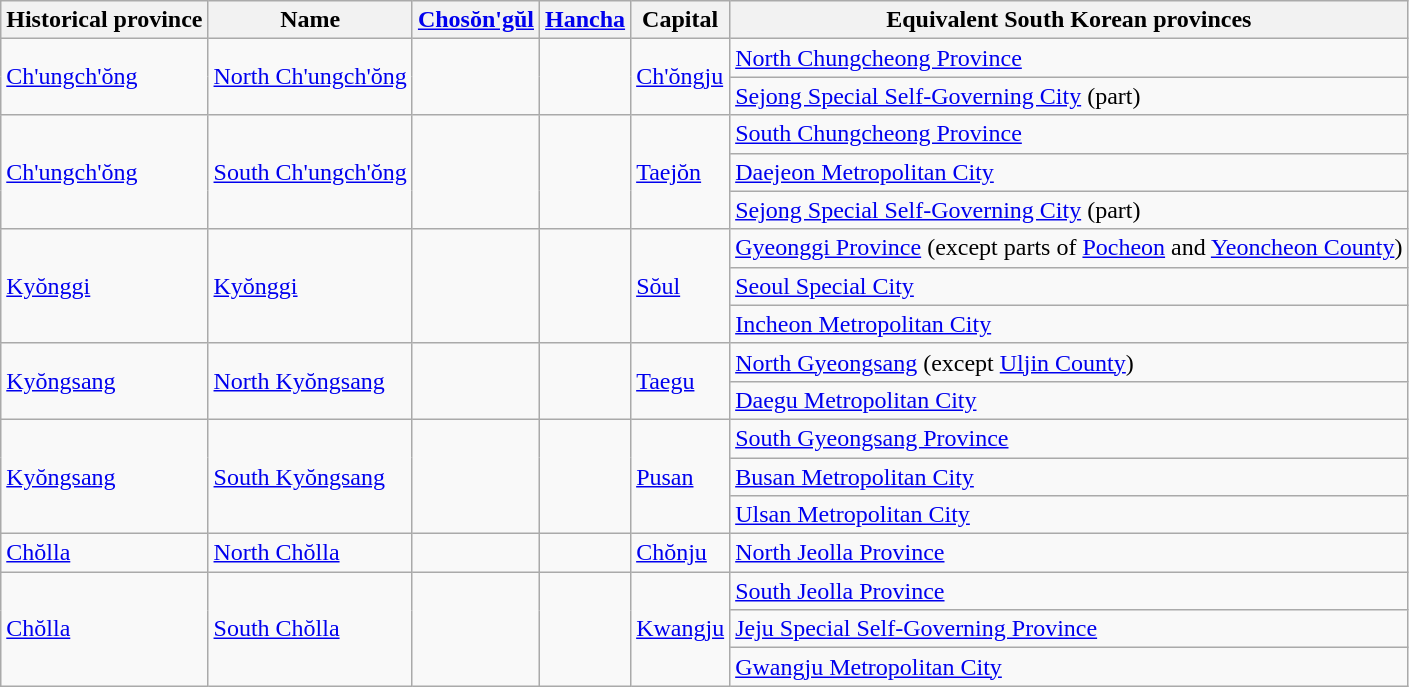<table class=wikitable>
<tr>
<th>Historical province</th>
<th>Name</th>
<th><a href='#'>Chosŏn'gŭl</a></th>
<th><a href='#'>Hancha</a></th>
<th>Capital</th>
<th>Equivalent South Korean provinces</th>
</tr>
<tr>
<td rowspan=2><a href='#'>Ch'ungch'ŏng</a></td>
<td rowspan=2><a href='#'>North Ch'ungch'ŏng</a></td>
<td rowspan=2><span></span></td>
<td rowspan=2><span></span></td>
<td rowspan=2><a href='#'>Ch'ŏngju</a></td>
<td><a href='#'>North Chungcheong Province</a></td>
</tr>
<tr>
<td><a href='#'>Sejong Special Self-Governing City</a> (part)</td>
</tr>
<tr>
<td rowspan=3><a href='#'>Ch'ungch'ŏng</a></td>
<td rowspan=3><a href='#'>South Ch'ungch'ŏng</a></td>
<td rowspan=3><span></span></td>
<td rowspan=3><span></span></td>
<td rowspan=3><a href='#'>Taejŏn</a></td>
<td><a href='#'>South Chungcheong Province</a></td>
</tr>
<tr>
<td><a href='#'>Daejeon Metropolitan City</a></td>
</tr>
<tr>
<td><a href='#'>Sejong Special Self-Governing City</a> (part)</td>
</tr>
<tr>
<td rowspan=3><a href='#'>Kyŏnggi</a></td>
<td rowspan=3><a href='#'>Kyŏnggi</a></td>
<td rowspan=3><span></span></td>
<td rowspan=3><span></span></td>
<td rowspan=3><a href='#'>Sŏul</a></td>
<td><a href='#'>Gyeonggi Province</a> (except parts of <a href='#'>Pocheon</a> and <a href='#'>Yeoncheon County</a>)</td>
</tr>
<tr>
<td><a href='#'>Seoul Special City</a></td>
</tr>
<tr>
<td><a href='#'>Incheon Metropolitan City</a></td>
</tr>
<tr>
<td rowspan=2><a href='#'>Kyŏngsang</a></td>
<td rowspan=2><a href='#'>North Kyŏngsang</a></td>
<td rowspan=2><span></span></td>
<td rowspan=2><span></span></td>
<td rowspan=2><a href='#'>Taegu</a></td>
<td><a href='#'>North Gyeongsang</a> (except <a href='#'>Uljin County</a>)</td>
</tr>
<tr>
<td><a href='#'>Daegu Metropolitan City</a></td>
</tr>
<tr>
<td rowspan=3><a href='#'>Kyŏngsang</a></td>
<td rowspan=3><a href='#'>South Kyŏngsang</a></td>
<td rowspan=3><span></span></td>
<td rowspan=3><span></span></td>
<td rowspan=3><a href='#'>Pusan</a></td>
<td><a href='#'>South Gyeongsang Province</a></td>
</tr>
<tr>
<td><a href='#'>Busan Metropolitan City</a></td>
</tr>
<tr>
<td><a href='#'>Ulsan Metropolitan City</a></td>
</tr>
<tr>
<td><a href='#'>Chŏlla</a></td>
<td><a href='#'>North Chŏlla</a></td>
<td><span></span></td>
<td><span></span></td>
<td><a href='#'>Chŏnju</a></td>
<td><a href='#'>North Jeolla Province</a></td>
</tr>
<tr>
<td rowspan=3><a href='#'>Chŏlla</a></td>
<td rowspan=3><a href='#'>South Chŏlla</a></td>
<td rowspan=3><span></span></td>
<td rowspan=3><span></span></td>
<td rowspan=3><a href='#'>Kwangju</a></td>
<td><a href='#'>South Jeolla Province</a></td>
</tr>
<tr>
<td><a href='#'>Jeju Special Self-Governing Province</a></td>
</tr>
<tr>
<td><a href='#'>Gwangju Metropolitan City</a></td>
</tr>
</table>
